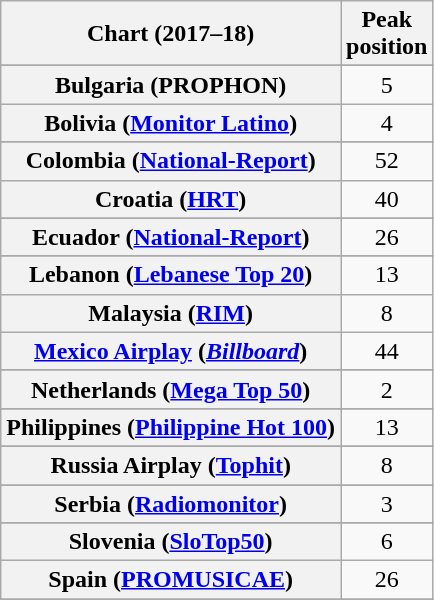<table class="wikitable sortable plainrowheaders" style="text-align:center">
<tr>
<th scope="col">Chart (2017–18)</th>
<th scope="col">Peak<br> position</th>
</tr>
<tr>
</tr>
<tr>
</tr>
<tr>
</tr>
<tr>
</tr>
<tr>
<th scope="row">Bulgaria (PROPHON)</th>
<td>5</td>
</tr>
<tr>
<th scope="row">Bolivia (<a href='#'>Monitor Latino</a>)</th>
<td>4</td>
</tr>
<tr>
</tr>
<tr>
<th scope="row">Colombia (<a href='#'>National-Report</a>)</th>
<td>52</td>
</tr>
<tr>
<th scope="row">Croatia (<a href='#'>HRT</a>)</th>
<td>40</td>
</tr>
<tr>
</tr>
<tr>
</tr>
<tr>
</tr>
<tr>
<th scope="row">Ecuador (<a href='#'>National-Report</a>)</th>
<td>26</td>
</tr>
<tr>
</tr>
<tr>
</tr>
<tr>
</tr>
<tr>
</tr>
<tr>
</tr>
<tr>
</tr>
<tr>
</tr>
<tr>
</tr>
<tr>
</tr>
<tr>
<th scope="row">Lebanon (<a href='#'>Lebanese Top 20</a>)</th>
<td>13</td>
</tr>
<tr>
<th scope="row">Malaysia (<a href='#'>RIM</a>)</th>
<td>8</td>
</tr>
<tr>
<th scope="row"><a href='#'>Mexico Airplay</a> (<em><a href='#'>Billboard</a></em>)</th>
<td>44</td>
</tr>
<tr>
</tr>
<tr>
<th scope="row">Netherlands (<a href='#'>Mega Top 50</a>)</th>
<td>2</td>
</tr>
<tr>
</tr>
<tr>
</tr>
<tr>
</tr>
<tr>
<th scope="row">Philippines (<a href='#'>Philippine Hot 100</a>)</th>
<td>13</td>
</tr>
<tr>
</tr>
<tr>
</tr>
<tr>
<th scope="row">Russia Airplay (<a href='#'>Tophit</a>)</th>
<td>8</td>
</tr>
<tr>
</tr>
<tr>
<th scope="row">Serbia (<a href='#'>Radiomonitor</a>)</th>
<td>3</td>
</tr>
<tr>
</tr>
<tr>
</tr>
<tr>
<th scope="row">Slovenia (<a href='#'>SloTop50</a>)</th>
<td>6</td>
</tr>
<tr>
<th scope="row">Spain (<a href='#'>PROMUSICAE</a>)</th>
<td>26</td>
</tr>
<tr>
</tr>
<tr>
</tr>
<tr>
</tr>
<tr>
</tr>
<tr>
</tr>
<tr>
</tr>
<tr>
</tr>
</table>
